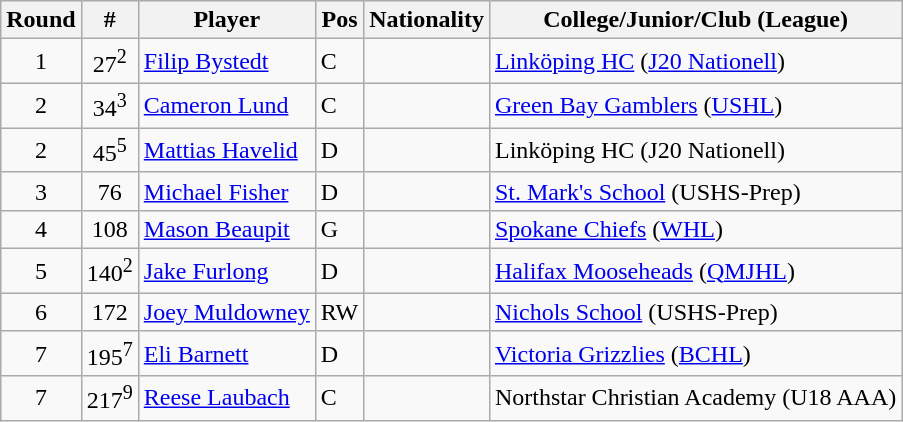<table class="wikitable">
<tr>
<th>Round</th>
<th>#</th>
<th>Player</th>
<th>Pos</th>
<th>Nationality</th>
<th>College/Junior/Club (League)</th>
</tr>
<tr>
<td style="text-align:center;">1</td>
<td style="text-align:center;">27<sup>2</sup></td>
<td><a href='#'>Filip Bystedt</a></td>
<td>C</td>
<td></td>
<td><a href='#'>Linköping HC</a> (<a href='#'>J20 Nationell</a>)</td>
</tr>
<tr>
<td style="text-align:center;">2</td>
<td style="text-align:center;">34<sup>3</sup></td>
<td><a href='#'>Cameron Lund</a></td>
<td>C</td>
<td></td>
<td><a href='#'>Green Bay Gamblers</a> (<a href='#'>USHL</a>)</td>
</tr>
<tr>
<td style="text-align:center;">2</td>
<td style="text-align:center;">45<sup>5</sup></td>
<td><a href='#'>Mattias Havelid</a></td>
<td>D</td>
<td></td>
<td>Linköping HC (J20 Nationell)</td>
</tr>
<tr>
<td style="text-align:center;">3</td>
<td style="text-align:center;">76</td>
<td><a href='#'>Michael Fisher</a></td>
<td>D</td>
<td></td>
<td><a href='#'>St. Mark's School</a> (USHS-Prep)</td>
</tr>
<tr>
<td style="text-align:center;">4</td>
<td style="text-align:center;">108</td>
<td><a href='#'>Mason Beaupit</a></td>
<td>G</td>
<td></td>
<td><a href='#'>Spokane Chiefs</a> (<a href='#'>WHL</a>)</td>
</tr>
<tr>
<td style="text-align:center;">5</td>
<td style="text-align:center;">140<sup>2</sup></td>
<td><a href='#'>Jake Furlong</a></td>
<td>D</td>
<td></td>
<td><a href='#'>Halifax Mooseheads</a> (<a href='#'>QMJHL</a>)</td>
</tr>
<tr>
<td style="text-align:center;">6</td>
<td style="text-align:center;">172</td>
<td><a href='#'>Joey Muldowney</a></td>
<td>RW</td>
<td></td>
<td><a href='#'>Nichols School</a> (USHS-Prep)</td>
</tr>
<tr>
<td style="text-align:center;">7</td>
<td style="text-align:center;">195<sup>7</sup></td>
<td><a href='#'>Eli Barnett</a></td>
<td>D</td>
<td></td>
<td><a href='#'>Victoria Grizzlies</a> (<a href='#'>BCHL</a>)</td>
</tr>
<tr>
<td style="text-align:center;">7</td>
<td style="text-align:center;">217<sup>9</sup></td>
<td><a href='#'>Reese Laubach</a></td>
<td>C</td>
<td></td>
<td>Northstar Christian Academy (U18 AAA)</td>
</tr>
</table>
